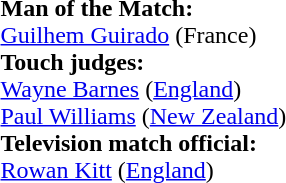<table style="width:100%">
<tr>
<td><br><strong>Man of the Match:</strong>
<br><a href='#'>Guilhem Guirado</a> (France)<br><strong>Touch judges:</strong>
<br><a href='#'>Wayne Barnes</a> (<a href='#'>England</a>)
<br><a href='#'>Paul Williams</a> (<a href='#'>New Zealand</a>)
<br><strong>Television match official:</strong>
<br><a href='#'>Rowan Kitt</a> (<a href='#'>England</a>)</td>
</tr>
</table>
